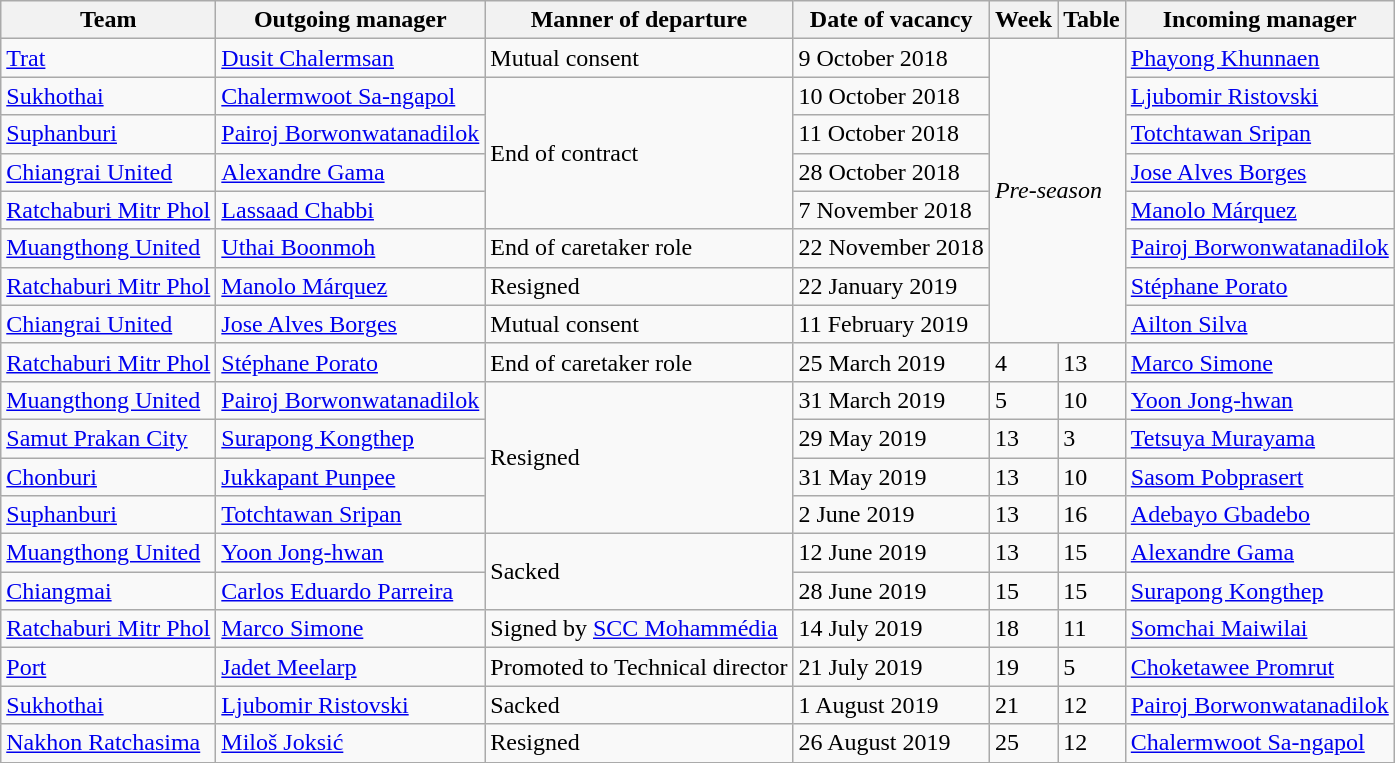<table class="wikitable">
<tr>
<th>Team</th>
<th>Outgoing manager</th>
<th>Manner of departure</th>
<th>Date of vacancy</th>
<th>Week</th>
<th>Table</th>
<th>Incoming manager</th>
</tr>
<tr>
<td><a href='#'>Trat</a></td>
<td> <a href='#'>Dusit Chalermsan</a></td>
<td>Mutual consent</td>
<td>9 October 2018</td>
<td rowspan=8 colspan=2><em>Pre-season</em></td>
<td> <a href='#'>Phayong Khunnaen</a></td>
</tr>
<tr>
<td><a href='#'>Sukhothai</a></td>
<td> <a href='#'>Chalermwoot Sa-ngapol</a></td>
<td rowspan=4 colspan=1>End of contract</td>
<td>10 October 2018</td>
<td> <a href='#'>Ljubomir Ristovski</a></td>
</tr>
<tr>
<td><a href='#'>Suphanburi</a></td>
<td> <a href='#'>Pairoj Borwonwatanadilok</a></td>
<td>11 October 2018</td>
<td> <a href='#'>Totchtawan Sripan</a></td>
</tr>
<tr>
<td><a href='#'>Chiangrai United</a></td>
<td> <a href='#'>Alexandre Gama</a></td>
<td>28 October 2018</td>
<td> <a href='#'>Jose Alves Borges</a></td>
</tr>
<tr>
<td><a href='#'>Ratchaburi Mitr Phol</a></td>
<td> <a href='#'>Lassaad Chabbi</a></td>
<td>7 November 2018</td>
<td> <a href='#'>Manolo Márquez</a></td>
</tr>
<tr>
<td><a href='#'>Muangthong United</a></td>
<td> <a href='#'>Uthai Boonmoh</a></td>
<td>End of caretaker role</td>
<td>22 November 2018</td>
<td> <a href='#'>Pairoj Borwonwatanadilok</a></td>
</tr>
<tr>
<td><a href='#'>Ratchaburi Mitr Phol</a></td>
<td> <a href='#'>Manolo Márquez</a></td>
<td>Resigned</td>
<td>22 January 2019</td>
<td> <a href='#'>Stéphane Porato</a></td>
</tr>
<tr>
<td><a href='#'>Chiangrai United</a></td>
<td> <a href='#'>Jose Alves Borges</a></td>
<td>Mutual consent</td>
<td>11 February 2019</td>
<td> <a href='#'>Ailton Silva</a></td>
</tr>
<tr>
<td><a href='#'>Ratchaburi Mitr Phol</a></td>
<td> <a href='#'>Stéphane Porato</a></td>
<td>End of caretaker role</td>
<td>25 March 2019</td>
<td>4</td>
<td>13</td>
<td> <a href='#'>Marco Simone</a></td>
</tr>
<tr>
<td><a href='#'>Muangthong United</a></td>
<td> <a href='#'>Pairoj Borwonwatanadilok</a></td>
<td rowspan=4 colspan=1>Resigned</td>
<td>31 March 2019</td>
<td>5</td>
<td>10</td>
<td> <a href='#'>Yoon Jong-hwan</a></td>
</tr>
<tr>
<td><a href='#'>Samut Prakan City</a></td>
<td> <a href='#'>Surapong Kongthep</a></td>
<td>29 May 2019</td>
<td>13</td>
<td>3</td>
<td> <a href='#'>Tetsuya Murayama</a></td>
</tr>
<tr>
<td><a href='#'>Chonburi</a></td>
<td> <a href='#'>Jukkapant Punpee</a></td>
<td>31 May 2019</td>
<td>13</td>
<td>10</td>
<td> <a href='#'>Sasom Pobprasert</a></td>
</tr>
<tr>
<td><a href='#'>Suphanburi</a></td>
<td> <a href='#'>Totchtawan Sripan</a></td>
<td>2 June 2019</td>
<td>13</td>
<td>16</td>
<td> <a href='#'>Adebayo Gbadebo</a></td>
</tr>
<tr>
<td><a href='#'>Muangthong United</a></td>
<td> <a href='#'>Yoon Jong-hwan</a></td>
<td rowspan=2 colspan=1>Sacked</td>
<td>12 June 2019</td>
<td>13</td>
<td>15</td>
<td> <a href='#'>Alexandre Gama</a></td>
</tr>
<tr>
<td><a href='#'>Chiangmai</a></td>
<td> <a href='#'>Carlos Eduardo Parreira</a></td>
<td>28 June 2019</td>
<td>15</td>
<td>15</td>
<td> <a href='#'>Surapong Kongthep</a></td>
</tr>
<tr>
<td><a href='#'>Ratchaburi Mitr Phol</a></td>
<td> <a href='#'>Marco Simone</a></td>
<td>Signed by <a href='#'>SCC Mohammédia</a></td>
<td>14 July 2019</td>
<td>18</td>
<td>11</td>
<td> <a href='#'>Somchai Maiwilai</a></td>
</tr>
<tr>
<td><a href='#'>Port</a></td>
<td> <a href='#'>Jadet Meelarp</a></td>
<td>Promoted to Technical director</td>
<td>21 July 2019</td>
<td>19</td>
<td>5</td>
<td> <a href='#'>Choketawee Promrut</a></td>
</tr>
<tr>
<td><a href='#'>Sukhothai</a></td>
<td> <a href='#'>Ljubomir Ristovski</a></td>
<td>Sacked</td>
<td>1 August 2019</td>
<td>21</td>
<td>12</td>
<td> <a href='#'>Pairoj Borwonwatanadilok</a></td>
</tr>
<tr>
<td><a href='#'>Nakhon Ratchasima</a></td>
<td> <a href='#'>Miloš Joksić</a></td>
<td>Resigned</td>
<td>26 August 2019</td>
<td>25</td>
<td>12</td>
<td> <a href='#'>Chalermwoot Sa-ngapol</a></td>
</tr>
<tr>
</tr>
</table>
